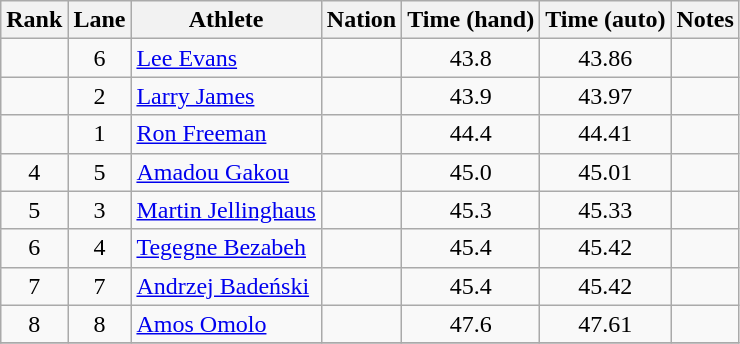<table class="wikitable sortable" style="text-align:center">
<tr>
<th>Rank</th>
<th>Lane</th>
<th>Athlete</th>
<th>Nation</th>
<th>Time (hand)</th>
<th>Time (auto)</th>
<th>Notes</th>
</tr>
<tr>
<td></td>
<td>6</td>
<td align=left><a href='#'>Lee Evans</a></td>
<td align=left></td>
<td>43.8</td>
<td>43.86</td>
<td></td>
</tr>
<tr>
<td></td>
<td>2</td>
<td align=left><a href='#'>Larry James</a></td>
<td align=left></td>
<td>43.9</td>
<td>43.97</td>
<td></td>
</tr>
<tr>
<td></td>
<td>1</td>
<td align=left><a href='#'>Ron Freeman</a></td>
<td align=left></td>
<td>44.4</td>
<td>44.41</td>
<td></td>
</tr>
<tr>
<td>4</td>
<td>5</td>
<td align=left><a href='#'>Amadou Gakou</a></td>
<td align=left></td>
<td>45.0</td>
<td>45.01</td>
<td></td>
</tr>
<tr>
<td>5</td>
<td>3</td>
<td align=left><a href='#'>Martin Jellinghaus</a></td>
<td align=left></td>
<td>45.3</td>
<td>45.33</td>
<td></td>
</tr>
<tr>
<td>6</td>
<td>4</td>
<td align=left><a href='#'>Tegegne Bezabeh</a></td>
<td align=left></td>
<td>45.4</td>
<td>45.42</td>
<td></td>
</tr>
<tr>
<td>7</td>
<td>7</td>
<td align=left><a href='#'>Andrzej Badeński</a></td>
<td align=left></td>
<td>45.4</td>
<td>45.42</td>
<td></td>
</tr>
<tr>
<td>8</td>
<td>8</td>
<td align=left><a href='#'>Amos Omolo</a></td>
<td align=left></td>
<td>47.6</td>
<td>47.61</td>
<td></td>
</tr>
<tr>
</tr>
</table>
